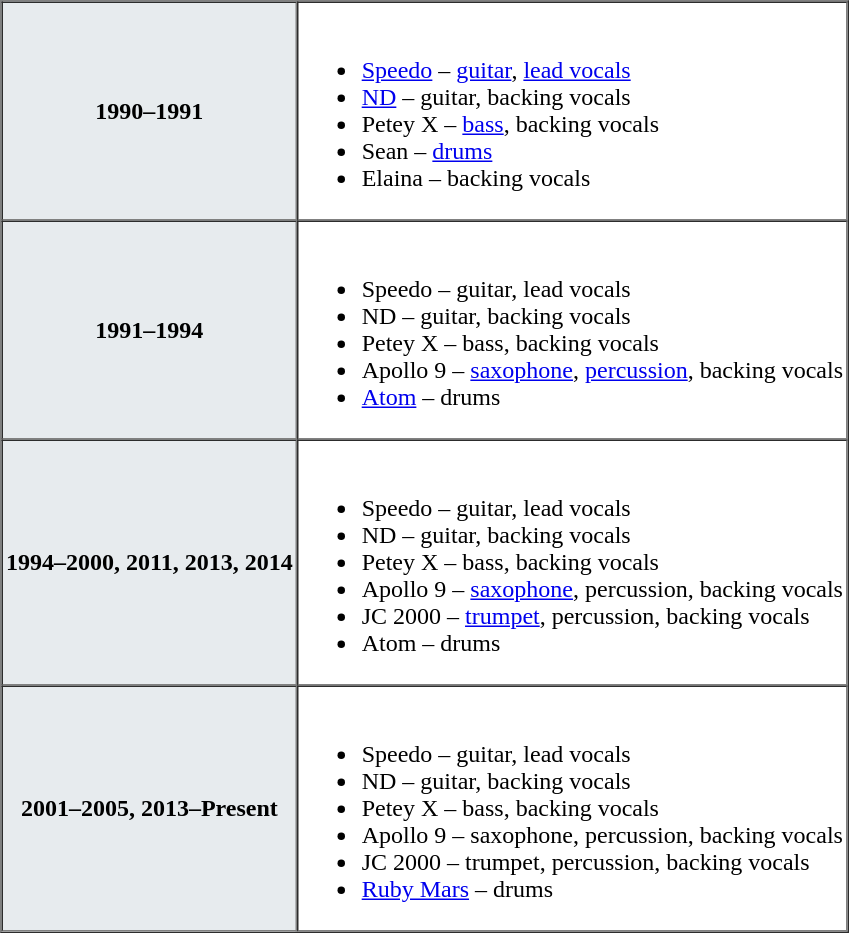<table class="toccolours"  border=1 cellpadding=2 cellspacing=0; width: 375px; margin: 0 0 1em 1em; border-collapse: collapse; border: 1px solid #E2E2E2;">
<tr>
<th style="background:#e7ebee;">1990–1991<br></th>
<td><br><ul><li><a href='#'>Speedo</a> – <a href='#'>guitar</a>, <a href='#'>lead vocals</a></li><li><a href='#'>ND</a> – guitar, backing vocals</li><li>Petey X – <a href='#'>bass</a>, backing vocals</li><li>Sean – <a href='#'>drums</a></li><li>Elaina – backing vocals</li></ul></td>
</tr>
<tr>
<th style="background:#e7ebee;">1991–1994<br></th>
<td><br><ul><li>Speedo – guitar, lead vocals</li><li>ND – guitar, backing vocals</li><li>Petey X – bass, backing vocals</li><li>Apollo 9 – <a href='#'>saxophone</a>, <a href='#'>percussion</a>, backing vocals</li><li><a href='#'>Atom</a> – drums</li></ul></td>
</tr>
<tr>
<th style="background:#e7ebee;">1994–2000, 2011, 2013, 2014<br></th>
<td><br><ul><li>Speedo – guitar, lead vocals</li><li>ND – guitar, backing vocals</li><li>Petey X – bass, backing vocals</li><li>Apollo 9 – <a href='#'>saxophone</a>, percussion, backing vocals</li><li>JC 2000 – <a href='#'>trumpet</a>, percussion, backing vocals</li><li>Atom – drums</li></ul></td>
</tr>
<tr>
<th style="background:#e7ebee;">2001–2005, 2013–Present<br></th>
<td><br><ul><li>Speedo – guitar, lead vocals</li><li>ND – guitar, backing vocals</li><li>Petey X – bass, backing vocals</li><li>Apollo 9 – saxophone, percussion, backing vocals</li><li>JC 2000 – trumpet, percussion, backing vocals</li><li><a href='#'>Ruby Mars</a> – drums</li></ul></td>
</tr>
</table>
